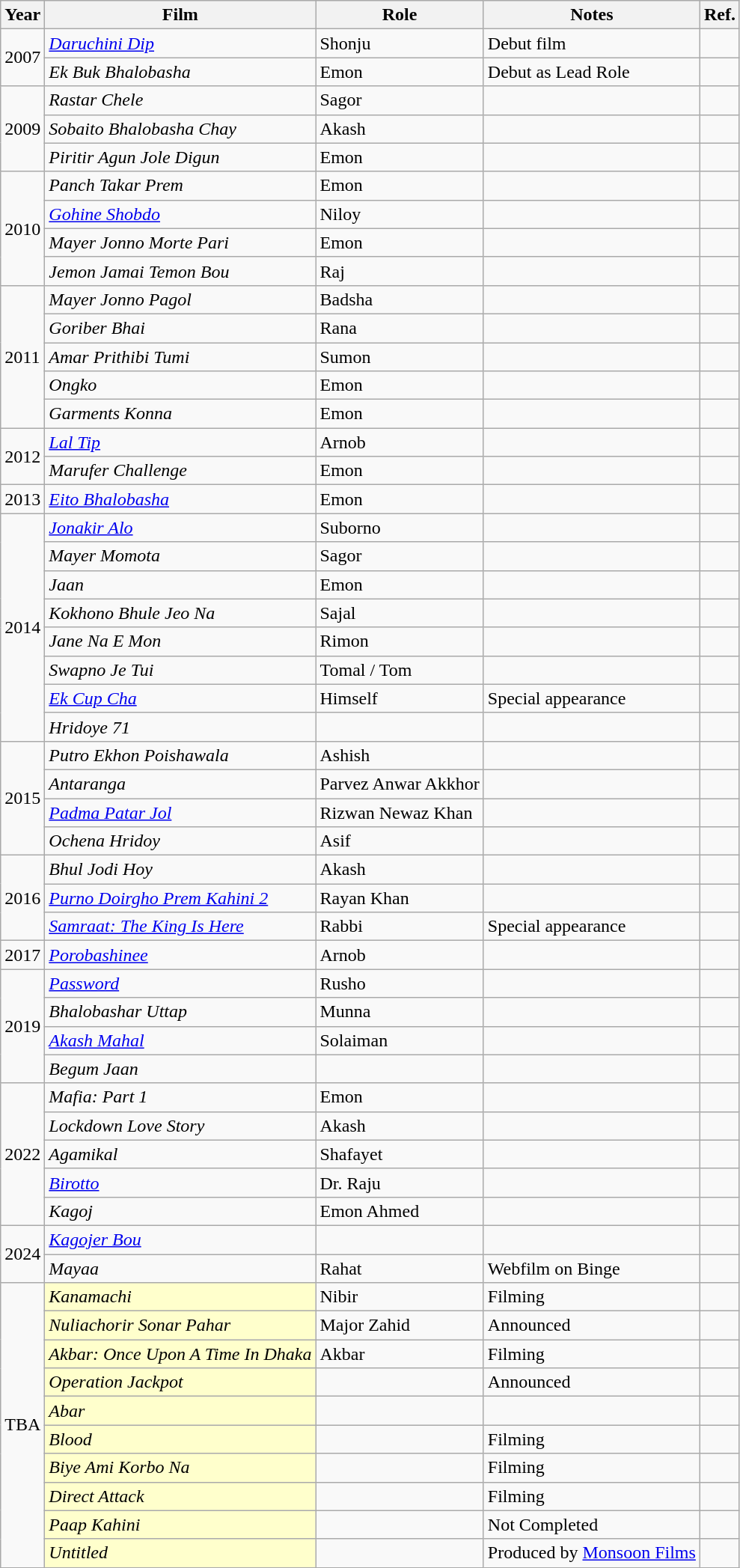<table class="wikitable sortable plainrowheaders">
<tr style="text-align:center;">
<th scope="col">Year</th>
<th scope="col">Film</th>
<th scope="col">Role</th>
<th scope="col">Notes</th>
<th>Ref.</th>
</tr>
<tr>
<td rowspan="2">2007</td>
<td><em><a href='#'>Daruchini Dip</a></em></td>
<td>Shonju</td>
<td>Debut film</td>
<td></td>
</tr>
<tr>
<td><em>Ek Buk Bhalobasha</em></td>
<td>Emon</td>
<td>Debut as Lead Role</td>
<td></td>
</tr>
<tr>
<td rowspan="3">2009</td>
<td><em>Rastar Chele</em></td>
<td>Sagor</td>
<td></td>
<td></td>
</tr>
<tr>
<td><em>Sobaito Bhalobasha Chay</em></td>
<td>Akash</td>
<td></td>
<td></td>
</tr>
<tr>
<td><em>Piritir Agun Jole Digun</em></td>
<td>Emon</td>
<td></td>
<td></td>
</tr>
<tr>
<td rowspan="4">2010</td>
<td><em>Panch Takar Prem</em></td>
<td>Emon</td>
<td></td>
<td></td>
</tr>
<tr>
<td><em><a href='#'>Gohine Shobdo</a></em></td>
<td>Niloy</td>
<td></td>
<td></td>
</tr>
<tr>
<td><em>Mayer Jonno Morte Pari</em></td>
<td>Emon</td>
<td></td>
<td></td>
</tr>
<tr>
<td><em>Jemon Jamai Temon Bou</em></td>
<td>Raj</td>
<td></td>
<td></td>
</tr>
<tr>
<td rowspan="5">2011</td>
<td><em>Mayer Jonno Pagol</em></td>
<td>Badsha</td>
<td></td>
<td></td>
</tr>
<tr>
<td><em>Goriber Bhai</em></td>
<td>Rana</td>
<td></td>
<td></td>
</tr>
<tr>
<td><em>Amar Prithibi Tumi</em></td>
<td>Sumon</td>
<td></td>
<td></td>
</tr>
<tr>
<td><em>Ongko</em></td>
<td>Emon</td>
<td></td>
<td></td>
</tr>
<tr>
<td><em>Garments Konna</em></td>
<td>Emon</td>
<td></td>
<td></td>
</tr>
<tr>
<td rowspan="2">2012</td>
<td><em><a href='#'>Lal Tip</a></em></td>
<td>Arnob</td>
<td></td>
<td></td>
</tr>
<tr>
<td><em>Marufer Challenge</em></td>
<td>Emon</td>
<td></td>
<td></td>
</tr>
<tr>
<td>2013</td>
<td><em><a href='#'>Eito Bhalobasha</a></em></td>
<td>Emon</td>
<td></td>
<td></td>
</tr>
<tr>
<td rowspan="8">2014</td>
<td><em><a href='#'>Jonakir Alo</a></em></td>
<td>Suborno</td>
<td></td>
<td></td>
</tr>
<tr>
<td><em>Mayer Momota</em></td>
<td>Sagor</td>
<td></td>
<td></td>
</tr>
<tr>
<td><em>Jaan</em></td>
<td>Emon</td>
<td></td>
<td></td>
</tr>
<tr>
<td><em>Kokhono Bhule Jeo Na</em></td>
<td>Sajal</td>
<td></td>
<td></td>
</tr>
<tr>
<td><em>Jane Na E Mon</em></td>
<td>Rimon</td>
<td></td>
<td></td>
</tr>
<tr>
<td><em>Swapno Je Tui</em></td>
<td>Tomal / Tom</td>
<td></td>
<td></td>
</tr>
<tr>
<td><em><a href='#'>Ek Cup Cha</a></em></td>
<td>Himself</td>
<td>Special appearance</td>
<td></td>
</tr>
<tr>
<td><em>Hridoye 71</em></td>
<td></td>
<td></td>
<td></td>
</tr>
<tr>
<td rowspan="4">2015</td>
<td><em>Putro Ekhon Poishawala</em></td>
<td>Ashish</td>
<td></td>
<td></td>
</tr>
<tr>
<td><em>Antaranga</em></td>
<td>Parvez Anwar Akkhor</td>
<td></td>
<td></td>
</tr>
<tr>
<td><em><a href='#'>Padma Patar Jol</a></em></td>
<td>Rizwan Newaz Khan</td>
<td></td>
<td></td>
</tr>
<tr>
<td><em>Ochena Hridoy</em></td>
<td>Asif</td>
<td></td>
<td></td>
</tr>
<tr>
<td rowspan="3">2016</td>
<td><em>Bhul Jodi Hoy</em></td>
<td>Akash</td>
<td></td>
<td></td>
</tr>
<tr>
<td><em><a href='#'>Purno Doirgho Prem Kahini 2</a></em></td>
<td>Rayan Khan</td>
<td></td>
<td></td>
</tr>
<tr>
<td><em><a href='#'>Samraat: The King Is Here</a></em></td>
<td>Rabbi</td>
<td>Special appearance</td>
<td></td>
</tr>
<tr>
<td>2017</td>
<td><em><a href='#'>Porobashinee</a></em></td>
<td>Arnob</td>
<td></td>
<td></td>
</tr>
<tr>
<td rowspan="4">2019</td>
<td><em><a href='#'>Password</a></em></td>
<td>Rusho</td>
<td></td>
<td></td>
</tr>
<tr>
<td><em>Bhalobashar Uttap</em></td>
<td>Munna</td>
<td></td>
<td></td>
</tr>
<tr>
<td><em><a href='#'>Akash Mahal</a></em></td>
<td>Solaiman</td>
<td></td>
<td></td>
</tr>
<tr>
<td><em>Begum Jaan</em></td>
<td></td>
<td></td>
<td></td>
</tr>
<tr>
<td rowspan="5">2022</td>
<td><em>Mafia: Part 1</em></td>
<td>Emon</td>
<td></td>
<td></td>
</tr>
<tr>
<td><em>Lockdown Love Story</em></td>
<td>Akash</td>
<td></td>
<td></td>
</tr>
<tr>
<td><em>Agamikal</em></td>
<td>Shafayet</td>
<td></td>
<td></td>
</tr>
<tr>
<td><em><a href='#'>Birotto</a></em></td>
<td>Dr. Raju</td>
<td></td>
<td></td>
</tr>
<tr>
<td><em>Kagoj</em></td>
<td>Emon Ahmed</td>
<td></td>
<td></td>
</tr>
<tr>
<td rowspan="2">2024</td>
<td><em><a href='#'>Kagojer Bou</a></em></td>
<td></td>
<td></td>
<td></td>
</tr>
<tr>
<td><em>Mayaa</em></td>
<td>Rahat</td>
<td>Webfilm on Binge</td>
<td></td>
</tr>
<tr>
<td rowspan="11">TBA</td>
<td style="background:#ffc;"><em>Kanamachi</em></td>
<td>Nibir</td>
<td>Filming</td>
<td></td>
</tr>
<tr>
<td style="background:#ffc;"><em>Nuliachorir Sonar Pahar</em></td>
<td>Major Zahid</td>
<td>Announced</td>
<td></td>
</tr>
<tr>
<td style="background:#ffc;"><em>Akbar: Once Upon A Time In Dhaka</em></td>
<td>Akbar</td>
<td>Filming</td>
<td></td>
</tr>
<tr>
<td style="background:#FFFFCC;"><em>Operation Jackpot</em> </td>
<td></td>
<td>Announced</td>
<td></td>
</tr>
<tr>
<td style="background:#ffc;"><em>Abar</em></td>
<td></td>
<td></td>
<td></td>
</tr>
<tr>
<td style="background:#ffc;"><em>Blood</em></td>
<td></td>
<td>Filming</td>
<td></td>
</tr>
<tr>
<td style="background:#ffc;"><em>Biye Ami Korbo Na</em></td>
<td></td>
<td>Filming</td>
<td></td>
</tr>
<tr>
<td style="background:#ffc;"><em>Direct Attack</em></td>
<td></td>
<td>Filming</td>
<td></td>
</tr>
<tr>
<td style="background:#ffc;"><em>Paap Kahini</em></td>
<td></td>
<td>Not Completed</td>
<td></td>
</tr>
<tr>
<td style="background:#ffc;"><em>Untitled</em></td>
<td></td>
<td>Produced by <a href='#'>Monsoon Films</a></td>
<td></td>
</tr>
</table>
